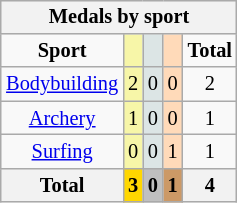<table class="wikitable" style="font-size:85%; float:right;">
<tr style="background:#efefef;">
<th colspan=7><strong>Medals by sport</strong></th>
</tr>
<tr align=center>
<td><strong>Sport</strong></td>
<td style="background:#f7f6a8;"></td>
<td style="background:#dce5e5;"></td>
<td style="background:#ffdab9;"></td>
<td><strong>Total</strong></td>
</tr>
<tr align=center>
<td><a href='#'>Bodybuilding</a></td>
<td style="background:#f7f6a8;">2</td>
<td style="background:#dce5e5;">0</td>
<td style="background:#ffdab9;">0</td>
<td>2</td>
</tr>
<tr align=center>
<td><a href='#'>Archery</a></td>
<td style="background:#f7f6a8;">1</td>
<td style="background:#dce5e5;">0</td>
<td style="background:#ffdab9;">0</td>
<td>1</td>
</tr>
<tr align=center>
<td><a href='#'>Surfing</a></td>
<td style="background:#f7f6a8;">0</td>
<td style="background:#dce5e5;">0</td>
<td style="background:#ffdab9;">1</td>
<td>1</td>
</tr>
<tr align=center>
<th><strong>Total</strong></th>
<th style="background:gold;"><strong>3</strong></th>
<th style="background:silver;"><strong>0</strong></th>
<th style="background:#c96;"><strong>1</strong></th>
<th><strong>4</strong></th>
</tr>
</table>
